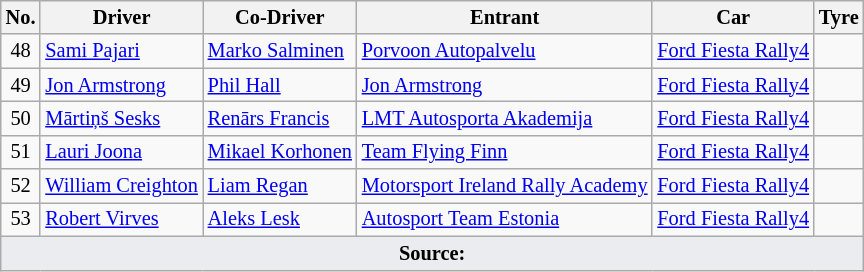<table class="wikitable" style="font-size: 85%;">
<tr>
<th>No.</th>
<th>Driver</th>
<th>Co-Driver</th>
<th>Entrant</th>
<th>Car</th>
<th>Tyre</th>
</tr>
<tr>
<td align="center">48</td>
<td> <a href='#'>Sami Pajari</a></td>
<td> <a href='#'>Marko Salminen</a></td>
<td> <a href='#'>Porvoon Autopalvelu</a></td>
<td><a href='#'>Ford Fiesta Rally4</a></td>
<td align="center"></td>
</tr>
<tr>
<td align="center">49</td>
<td> <a href='#'>Jon Armstrong</a></td>
<td> <a href='#'>Phil Hall</a></td>
<td> <a href='#'>Jon Armstrong</a></td>
<td><a href='#'>Ford Fiesta Rally4</a></td>
<td align="center"></td>
</tr>
<tr>
<td align="center">50</td>
<td> <a href='#'>Mārtiņš Sesks</a></td>
<td> <a href='#'>Renārs Francis</a></td>
<td> <a href='#'>LMT Autosporta Akademija</a></td>
<td><a href='#'>Ford Fiesta Rally4</a></td>
<td align="center"></td>
</tr>
<tr>
<td align="center">51</td>
<td> <a href='#'>Lauri Joona</a></td>
<td> <a href='#'>Mikael Korhonen</a></td>
<td> <a href='#'>Team Flying Finn</a></td>
<td><a href='#'>Ford Fiesta Rally4</a></td>
<td align="center"></td>
</tr>
<tr>
<td align="center">52</td>
<td> <a href='#'>William Creighton</a></td>
<td> <a href='#'>Liam Regan</a></td>
<td> <a href='#'>Motorsport Ireland Rally Academy</a></td>
<td><a href='#'>Ford Fiesta Rally4</a></td>
<td align="center"></td>
</tr>
<tr>
<td align="center">53</td>
<td> <a href='#'>Robert Virves</a></td>
<td> <a href='#'>Aleks Lesk</a></td>
<td> <a href='#'>Autosport Team Estonia</a></td>
<td><a href='#'>Ford Fiesta Rally4</a></td>
<td align="center"></td>
</tr>
<tr>
<td colspan="6" style="background-color:#EAECF0;text-align:center"><strong>Source:</strong></td>
</tr>
</table>
